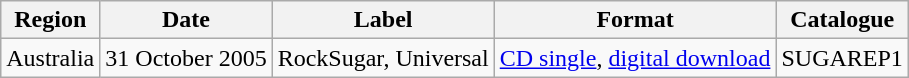<table class="wikitable">
<tr>
<th>Region</th>
<th>Date</th>
<th>Label</th>
<th>Format</th>
<th>Catalogue</th>
</tr>
<tr>
<td>Australia</td>
<td>31 October 2005</td>
<td>RockSugar, Universal</td>
<td><a href='#'>CD single</a>, <a href='#'>digital download</a></td>
<td>SUGAREP1</td>
</tr>
</table>
